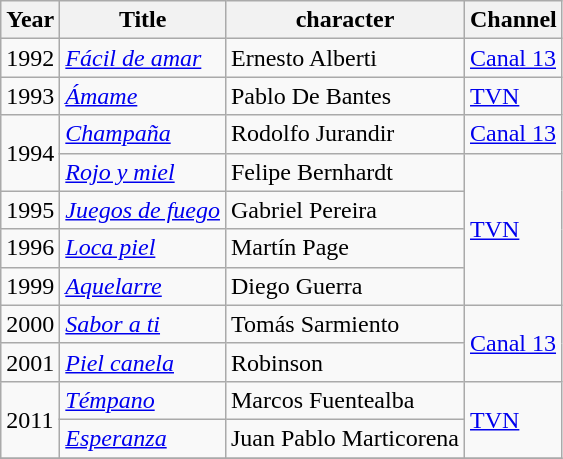<table class="wikitable sortable">
<tr>
<th>Year</th>
<th>Title</th>
<th>character</th>
<th>Channel</th>
</tr>
<tr>
<td>1992</td>
<td><em><a href='#'>Fácil de amar</a></em></td>
<td>Ernesto Alberti</td>
<td><a href='#'>Canal 13</a></td>
</tr>
<tr>
<td>1993</td>
<td><em><a href='#'>Ámame</a></em></td>
<td>Pablo De Bantes</td>
<td><a href='#'>TVN</a></td>
</tr>
<tr>
<td rowspan="2">1994</td>
<td><em><a href='#'>Champaña</a></em></td>
<td>Rodolfo Jurandir</td>
<td><a href='#'>Canal 13</a></td>
</tr>
<tr>
<td><em><a href='#'>Rojo y miel</a></em></td>
<td>Felipe Bernhardt</td>
<td rowspan="4"><a href='#'>TVN</a></td>
</tr>
<tr>
<td>1995</td>
<td><em><a href='#'>Juegos de fuego</a></em></td>
<td>Gabriel Pereira</td>
</tr>
<tr>
<td>1996</td>
<td><em><a href='#'>Loca piel</a></em></td>
<td>Martín Page</td>
</tr>
<tr>
<td>1999</td>
<td><em><a href='#'>Aquelarre</a></em></td>
<td>Diego Guerra</td>
</tr>
<tr>
<td>2000</td>
<td><em><a href='#'>Sabor a ti</a></em></td>
<td>Tomás Sarmiento</td>
<td rowspan="2"><a href='#'>Canal 13</a></td>
</tr>
<tr>
<td>2001</td>
<td><em><a href='#'>Piel canela</a></em></td>
<td>Robinson</td>
</tr>
<tr>
<td rowspan="2">2011</td>
<td><em><a href='#'>Témpano</a></em></td>
<td>Marcos Fuentealba</td>
<td rowspan="2"><a href='#'>TVN</a></td>
</tr>
<tr>
<td><em><a href='#'>Esperanza</a></em></td>
<td>Juan Pablo Marticorena</td>
</tr>
<tr>
</tr>
</table>
